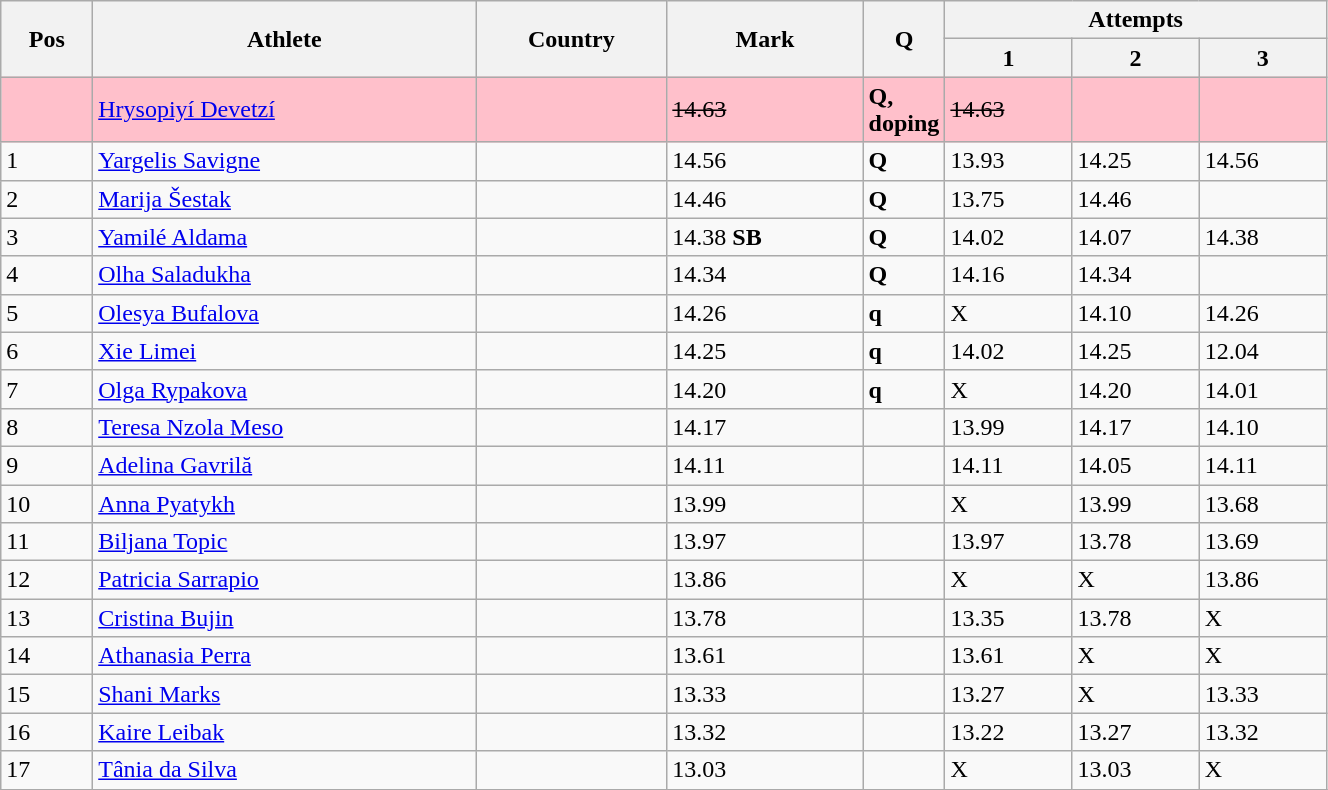<table class="wikitable" width=70%>
<tr>
<th rowspan=2>Pos</th>
<th rowspan=2>Athlete</th>
<th rowspan=2>Country</th>
<th rowspan=2>Mark</th>
<th rowspan=2 width=20>Q</th>
<th colspan=3>Attempts</th>
</tr>
<tr>
<th>1</th>
<th>2</th>
<th>3</th>
</tr>
<tr bgcolor=pink>
<td></td>
<td><a href='#'>Hrysopiyí Devetzí</a></td>
<td></td>
<td><s>14.63 </s></td>
<td><strong>Q, doping</strong></td>
<td><s>14.63 </s></td>
<td></td>
<td></td>
</tr>
<tr>
<td>1</td>
<td><a href='#'>Yargelis Savigne</a></td>
<td></td>
<td>14.56</td>
<td><strong>Q</strong></td>
<td>13.93</td>
<td>14.25</td>
<td>14.56</td>
</tr>
<tr>
<td>2</td>
<td><a href='#'>Marija Šestak</a></td>
<td></td>
<td>14.46</td>
<td><strong>Q</strong></td>
<td>13.75</td>
<td>14.46</td>
<td></td>
</tr>
<tr>
<td>3</td>
<td><a href='#'>Yamilé Aldama</a></td>
<td></td>
<td>14.38 <strong>SB</strong></td>
<td><strong>Q</strong></td>
<td>14.02</td>
<td>14.07</td>
<td>14.38</td>
</tr>
<tr>
<td>4</td>
<td><a href='#'>Olha Saladukha</a></td>
<td></td>
<td>14.34</td>
<td><strong>Q</strong></td>
<td>14.16</td>
<td>14.34</td>
<td></td>
</tr>
<tr>
<td>5</td>
<td><a href='#'>Olesya Bufalova</a></td>
<td></td>
<td>14.26</td>
<td><strong>q</strong></td>
<td>X</td>
<td>14.10</td>
<td>14.26</td>
</tr>
<tr>
<td>6</td>
<td><a href='#'>Xie Limei</a></td>
<td></td>
<td>14.25</td>
<td><strong>q</strong></td>
<td>14.02</td>
<td>14.25</td>
<td>12.04</td>
</tr>
<tr>
<td>7</td>
<td><a href='#'>Olga Rypakova</a></td>
<td></td>
<td>14.20</td>
<td><strong>q</strong></td>
<td>X</td>
<td>14.20</td>
<td>14.01</td>
</tr>
<tr>
<td>8</td>
<td><a href='#'>Teresa Nzola Meso</a></td>
<td></td>
<td>14.17</td>
<td></td>
<td>13.99</td>
<td>14.17</td>
<td>14.10</td>
</tr>
<tr>
<td>9</td>
<td><a href='#'>Adelina Gavrilă</a></td>
<td></td>
<td>14.11</td>
<td></td>
<td>14.11</td>
<td>14.05</td>
<td>14.11</td>
</tr>
<tr>
<td>10</td>
<td><a href='#'>Anna Pyatykh</a></td>
<td></td>
<td>13.99</td>
<td></td>
<td>X</td>
<td>13.99</td>
<td>13.68</td>
</tr>
<tr>
<td>11</td>
<td><a href='#'>Biljana Topic</a></td>
<td></td>
<td>13.97</td>
<td></td>
<td>13.97</td>
<td>13.78</td>
<td>13.69</td>
</tr>
<tr>
<td>12</td>
<td><a href='#'>Patricia Sarrapio</a></td>
<td></td>
<td>13.86</td>
<td></td>
<td>X</td>
<td>X</td>
<td>13.86</td>
</tr>
<tr>
<td>13</td>
<td><a href='#'>Cristina Bujin</a></td>
<td></td>
<td>13.78</td>
<td></td>
<td>13.35</td>
<td>13.78</td>
<td>X</td>
</tr>
<tr>
<td>14</td>
<td><a href='#'>Athanasia Perra</a></td>
<td></td>
<td>13.61</td>
<td></td>
<td>13.61</td>
<td>X</td>
<td>X</td>
</tr>
<tr>
<td>15</td>
<td><a href='#'>Shani Marks</a></td>
<td></td>
<td>13.33</td>
<td></td>
<td>13.27</td>
<td>X</td>
<td>13.33</td>
</tr>
<tr>
<td>16</td>
<td><a href='#'>Kaire Leibak</a></td>
<td></td>
<td>13.32</td>
<td></td>
<td>13.22</td>
<td>13.27</td>
<td>13.32</td>
</tr>
<tr>
<td>17</td>
<td><a href='#'>Tânia da Silva</a></td>
<td></td>
<td>13.03</td>
<td></td>
<td>X</td>
<td>13.03</td>
<td>X</td>
</tr>
<tr>
</tr>
</table>
